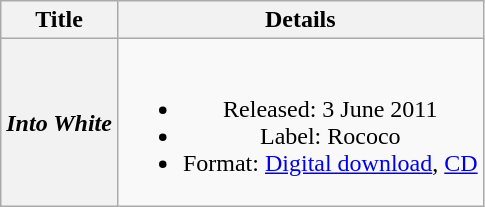<table class="wikitable plainrowheaders" style="text-align:center;">
<tr>
<th scope="col">Title</th>
<th scope="col">Details</th>
</tr>
<tr>
<th scope="row"><em>Into White</em></th>
<td><br><ul><li>Released: 3 June 2011</li><li>Label: Rococo</li><li>Format: <a href='#'>Digital download</a>, <a href='#'>CD</a></li></ul></td>
</tr>
</table>
